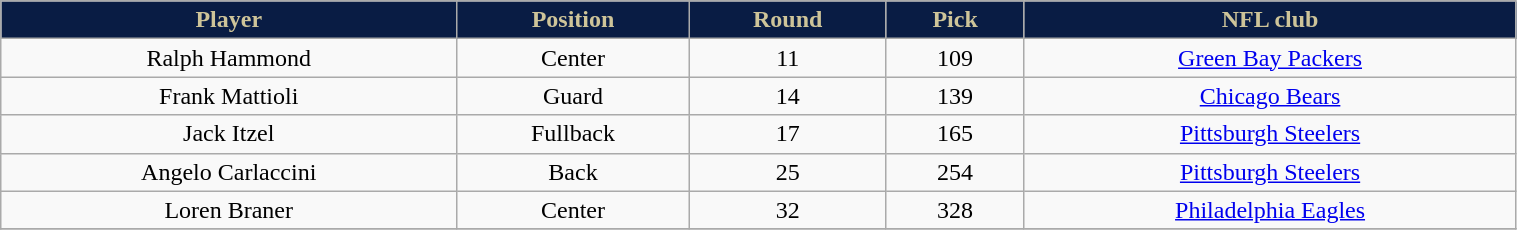<table class="wikitable" width="80%">
<tr align="center"  style="background:#091C44;color:#CEC499;">
<td><strong>Player</strong></td>
<td><strong>Position</strong></td>
<td><strong>Round</strong></td>
<td><strong>Pick</strong></td>
<td><strong>NFL club</strong></td>
</tr>
<tr align="center" bgcolor="">
<td>Ralph Hammond</td>
<td>Center</td>
<td>11</td>
<td>109</td>
<td><a href='#'>Green Bay Packers</a></td>
</tr>
<tr align="center" bgcolor="">
<td>Frank Mattioli</td>
<td>Guard</td>
<td>14</td>
<td>139</td>
<td><a href='#'>Chicago Bears</a></td>
</tr>
<tr align="center" bgcolor="">
<td>Jack Itzel</td>
<td>Fullback</td>
<td>17</td>
<td>165</td>
<td><a href='#'>Pittsburgh Steelers</a></td>
</tr>
<tr align="center" bgcolor="">
<td>Angelo Carlaccini</td>
<td>Back</td>
<td>25</td>
<td>254</td>
<td><a href='#'>Pittsburgh Steelers</a></td>
</tr>
<tr align="center" bgcolor="">
<td>Loren Braner</td>
<td>Center</td>
<td>32</td>
<td>328</td>
<td><a href='#'>Philadelphia Eagles</a></td>
</tr>
<tr align="center" bgcolor="">
</tr>
</table>
